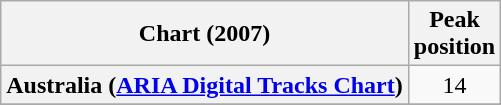<table class="wikitable sortable plainrowheaders" style="text-align:center">
<tr>
<th scope="col">Chart (2007)</th>
<th scope="col">Peak<br>position</th>
</tr>
<tr>
<th scope="row">Australia (<a href='#'>ARIA Digital Tracks Chart</a>)</th>
<td>14</td>
</tr>
<tr>
</tr>
<tr>
</tr>
<tr>
</tr>
<tr>
</tr>
<tr>
</tr>
<tr>
</tr>
<tr>
</tr>
<tr>
</tr>
<tr>
</tr>
<tr>
</tr>
<tr>
</tr>
<tr>
</tr>
<tr>
</tr>
<tr>
</tr>
<tr>
</tr>
</table>
